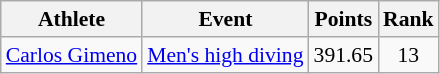<table class=wikitable style="font-size:90%;">
<tr>
<th>Athlete</th>
<th>Event</th>
<th>Points</th>
<th>Rank</th>
</tr>
<tr align=center>
<td align=left><a href='#'>Carlos Gimeno</a></td>
<td align=left><a href='#'>Men's high diving</a></td>
<td>391.65</td>
<td>13</td>
</tr>
</table>
